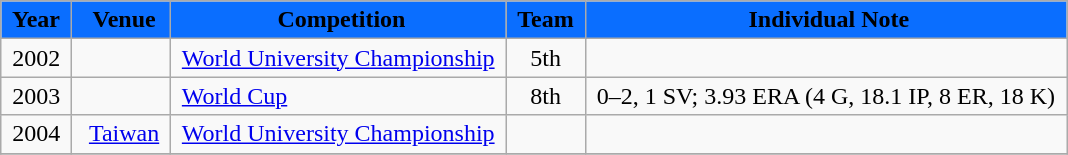<table class="wikitable">
<tr>
<th style="background:#0A6EFF"><span> Year </span></th>
<th style="background:#0A6EFF"><span> Venue</span></th>
<th style="background:#0A6EFF"><span> Competition</span></th>
<th style="background:#0A6EFF"><span> Team </span></th>
<th style="background:#0A6EFF"><span> Individual Note</span></th>
</tr>
<tr>
<td> 2002 </td>
<td> </td>
<td> <a href='#'>World University Championship</a> </td>
<td style="text-align:center">5th</td>
<td></td>
</tr>
<tr>
<td> 2003 </td>
<td> </td>
<td> <a href='#'>World Cup</a></td>
<td style="text-align:center">8th</td>
<td> 0–2, 1 SV; 3.93 ERA (4 G, 18.1 IP, 8 ER, 18 K) </td>
</tr>
<tr>
<td> 2004 </td>
<td>  <a href='#'>Taiwan</a> </td>
<td> <a href='#'>World University Championship</a> </td>
<td style="text-align:center"></td>
<td></td>
</tr>
<tr>
</tr>
</table>
